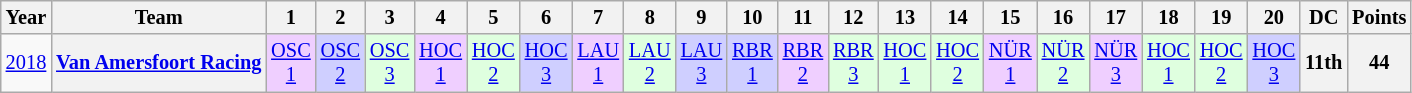<table class="wikitable" style="text-align:center; font-size:85%">
<tr>
<th>Year</th>
<th>Team</th>
<th>1</th>
<th>2</th>
<th>3</th>
<th>4</th>
<th>5</th>
<th>6</th>
<th>7</th>
<th>8</th>
<th>9</th>
<th>10</th>
<th>11</th>
<th>12</th>
<th>13</th>
<th>14</th>
<th>15</th>
<th>16</th>
<th>17</th>
<th>18</th>
<th>19</th>
<th>20</th>
<th>DC</th>
<th>Points</th>
</tr>
<tr>
<td><a href='#'>2018</a></td>
<th nowrap><a href='#'>Van Amersfoort Racing</a></th>
<td style="background:#EFCFFF;"><a href='#'>OSC<br>1</a><br></td>
<td style="background:#CFCFFF;"><a href='#'>OSC<br>2</a><br></td>
<td style="background:#DFFFDF;"><a href='#'>OSC<br>3</a><br></td>
<td style="background:#EFCFFF;"><a href='#'>HOC<br>1</a><br></td>
<td style="background:#DFFFDF;"><a href='#'>HOC<br>2</a><br></td>
<td style="background:#CFCFFF;"><a href='#'>HOC<br>3</a><br></td>
<td style="background:#EFCFFF;"><a href='#'>LAU<br>1</a><br></td>
<td style="background:#DFFFDF;"><a href='#'>LAU<br>2</a><br></td>
<td style="background:#CFCFFF;"><a href='#'>LAU<br>3</a><br></td>
<td style="background:#CFCFFF;"><a href='#'>RBR<br>1</a><br></td>
<td style="background:#EFCFFF;"><a href='#'>RBR<br>2</a><br></td>
<td style="background:#DFFFDF;"><a href='#'>RBR<br>3</a><br></td>
<td style="background:#DFFFDF;"><a href='#'>HOC<br>1</a><br></td>
<td style="background:#DFFFDF;"><a href='#'>HOC<br>2</a><br></td>
<td style="background:#EFCFFF;"><a href='#'>NÜR<br>1</a><br></td>
<td style="background:#DFFFDF;"><a href='#'>NÜR<br>2</a><br></td>
<td style="background:#EFCFFF;"><a href='#'>NÜR<br>3</a><br></td>
<td style="background:#DFFFDF;"><a href='#'>HOC<br>1</a><br></td>
<td style="background:#DFFFDF;"><a href='#'>HOC<br>2</a><br></td>
<td style="background:#CFCFFF;"><a href='#'>HOC<br>3</a><br></td>
<th>11th</th>
<th>44</th>
</tr>
</table>
